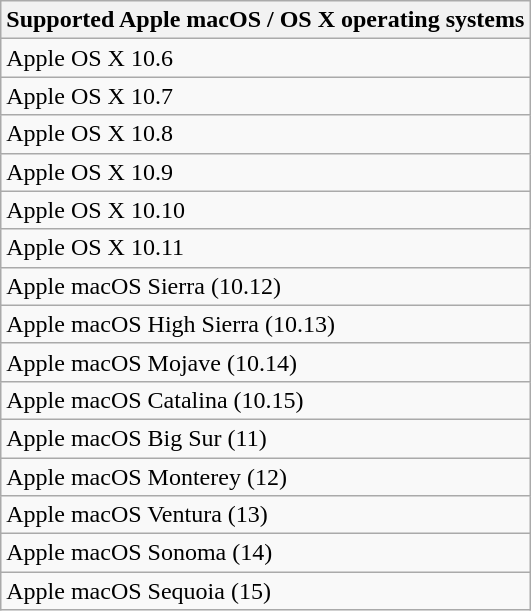<table class="wikitable">
<tr>
<th>Supported Apple macOS / OS X operating systems</th>
</tr>
<tr>
<td>Apple OS X 10.6</td>
</tr>
<tr>
<td>Apple OS X 10.7</td>
</tr>
<tr>
<td>Apple OS X 10.8</td>
</tr>
<tr>
<td>Apple OS X 10.9</td>
</tr>
<tr>
<td>Apple OS X 10.10</td>
</tr>
<tr>
<td>Apple OS X 10.11</td>
</tr>
<tr>
<td>Apple macOS Sierra (10.12)</td>
</tr>
<tr>
<td>Apple macOS High Sierra (10.13)</td>
</tr>
<tr>
<td>Apple macOS Mojave (10.14)</td>
</tr>
<tr>
<td>Apple macOS Catalina (10.15)</td>
</tr>
<tr>
<td>Apple macOS Big Sur (11)</td>
</tr>
<tr>
<td>Apple macOS Monterey (12)</td>
</tr>
<tr>
<td>Apple macOS Ventura (13)</td>
</tr>
<tr>
<td>Apple macOS Sonoma (14)</td>
</tr>
<tr>
<td>Apple macOS Sequoia (15)</td>
</tr>
</table>
